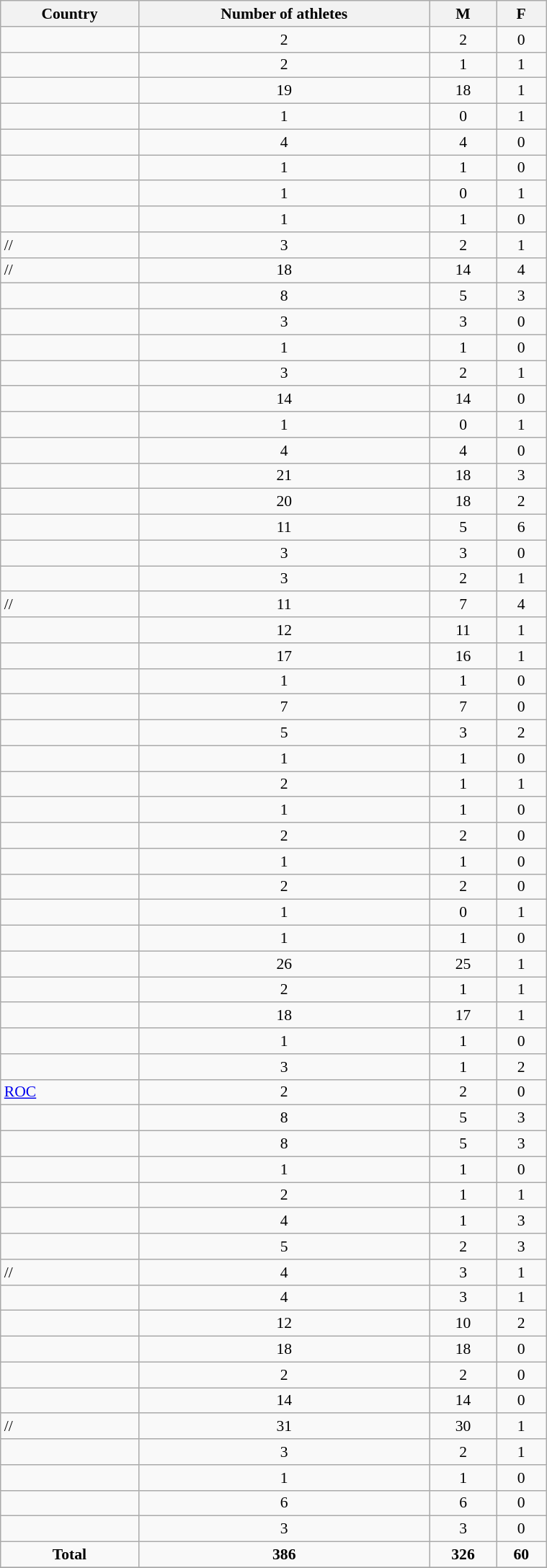<table class="wikitable sortable" width=40% style="font-size:90%; text-align:center;">
<tr>
<th>Country</th>
<th>Number of athletes</th>
<th>M</th>
<th>F</th>
</tr>
<tr>
<td align=left></td>
<td>2</td>
<td>2</td>
<td>0</td>
</tr>
<tr>
<td align=left></td>
<td>2</td>
<td>1</td>
<td>1</td>
</tr>
<tr>
<td align=left></td>
<td>19</td>
<td>18</td>
<td>1</td>
</tr>
<tr>
<td align=left></td>
<td>1</td>
<td>0</td>
<td>1</td>
</tr>
<tr>
<td align=left></td>
<td>4</td>
<td>4</td>
<td>0</td>
</tr>
<tr>
<td align=left></td>
<td>1</td>
<td>1</td>
<td>0</td>
</tr>
<tr>
<td align=left></td>
<td>1</td>
<td>0</td>
<td>1</td>
</tr>
<tr>
<td align=left></td>
<td>1</td>
<td>1</td>
<td>0</td>
</tr>
<tr>
<td align=left>//</td>
<td>3</td>
<td>2</td>
<td>1</td>
</tr>
<tr>
<td align=left>//</td>
<td>18</td>
<td>14</td>
<td>4</td>
</tr>
<tr>
<td align=left></td>
<td>8</td>
<td>5</td>
<td>3</td>
</tr>
<tr>
<td align=left></td>
<td>3</td>
<td>3</td>
<td>0</td>
</tr>
<tr>
<td align=left></td>
<td>1</td>
<td>1</td>
<td>0</td>
</tr>
<tr>
<td align=left></td>
<td>3</td>
<td>2</td>
<td>1</td>
</tr>
<tr>
<td align=left></td>
<td>14</td>
<td>14</td>
<td>0</td>
</tr>
<tr>
<td align=left></td>
<td>1</td>
<td>0</td>
<td>1</td>
</tr>
<tr>
<td align=left></td>
<td>4</td>
<td>4</td>
<td>0</td>
</tr>
<tr>
<td align=left></td>
<td>21</td>
<td>18</td>
<td>3</td>
</tr>
<tr>
<td align=left></td>
<td>20</td>
<td>18</td>
<td>2</td>
</tr>
<tr>
<td align=left></td>
<td>11</td>
<td>5</td>
<td>6</td>
</tr>
<tr>
<td align=left></td>
<td>3</td>
<td>3</td>
<td>0</td>
</tr>
<tr>
<td align=left></td>
<td>3</td>
<td>2</td>
<td>1</td>
</tr>
<tr>
<td align=left>//</td>
<td>11</td>
<td>7</td>
<td>4</td>
</tr>
<tr>
<td align=left></td>
<td>12</td>
<td>11</td>
<td>1</td>
</tr>
<tr>
<td align=left></td>
<td>17</td>
<td>16</td>
<td>1</td>
</tr>
<tr>
<td align=left></td>
<td>1</td>
<td>1</td>
<td>0</td>
</tr>
<tr>
<td align=left></td>
<td>7</td>
<td>7</td>
<td>0</td>
</tr>
<tr>
<td align=left></td>
<td>5</td>
<td>3</td>
<td>2</td>
</tr>
<tr>
<td align=left></td>
<td>1</td>
<td>1</td>
<td>0</td>
</tr>
<tr>
<td align=left></td>
<td>2</td>
<td>1</td>
<td>1</td>
</tr>
<tr>
<td align=left></td>
<td>1</td>
<td>1</td>
<td>0</td>
</tr>
<tr>
<td align=left></td>
<td>2</td>
<td>2</td>
<td>0</td>
</tr>
<tr>
<td align=left></td>
<td>1</td>
<td>1</td>
<td>0</td>
</tr>
<tr>
<td align=left></td>
<td>2</td>
<td>2</td>
<td>0</td>
</tr>
<tr>
<td align=left></td>
<td>1</td>
<td>0</td>
<td>1</td>
</tr>
<tr>
<td align=left></td>
<td>1</td>
<td>1</td>
<td>0</td>
</tr>
<tr>
<td align=left></td>
<td>26</td>
<td>25</td>
<td>1</td>
</tr>
<tr>
<td align=left></td>
<td>2</td>
<td>1</td>
<td>1</td>
</tr>
<tr>
<td align=left></td>
<td>18</td>
<td>17</td>
<td>1</td>
</tr>
<tr>
<td align=left></td>
<td>1</td>
<td>1</td>
<td>0</td>
</tr>
<tr>
<td align=left></td>
<td>3</td>
<td>1</td>
<td>2</td>
</tr>
<tr>
<td align=left><a href='#'>ROC</a></td>
<td>2</td>
<td>2</td>
<td>0</td>
</tr>
<tr>
<td align=left></td>
<td>8</td>
<td>5</td>
<td>3</td>
</tr>
<tr>
<td align=left></td>
<td>8</td>
<td>5</td>
<td>3</td>
</tr>
<tr>
<td align=left></td>
<td>1</td>
<td>1</td>
<td>0</td>
</tr>
<tr>
<td align=left></td>
<td>2</td>
<td>1</td>
<td>1</td>
</tr>
<tr>
<td align=left></td>
<td>4</td>
<td>1</td>
<td>3</td>
</tr>
<tr>
<td align=left></td>
<td>5</td>
<td>2</td>
<td>3</td>
</tr>
<tr>
<td align=left>//</td>
<td>4</td>
<td>3</td>
<td>1</td>
</tr>
<tr>
<td align=left></td>
<td>4</td>
<td>3</td>
<td>1</td>
</tr>
<tr>
<td align=left></td>
<td>12</td>
<td>10</td>
<td>2</td>
</tr>
<tr>
<td align=left></td>
<td>18</td>
<td>18</td>
<td>0</td>
</tr>
<tr>
<td align=left></td>
<td>2</td>
<td>2</td>
<td>0</td>
</tr>
<tr>
<td align=left></td>
<td>14</td>
<td>14</td>
<td>0</td>
</tr>
<tr>
<td align=left>//</td>
<td>31</td>
<td>30</td>
<td>1</td>
</tr>
<tr>
<td align=left></td>
<td>3</td>
<td>2</td>
<td>1</td>
</tr>
<tr>
<td align=left></td>
<td>1</td>
<td>1</td>
<td>0</td>
</tr>
<tr>
<td align=left></td>
<td>6</td>
<td>6</td>
<td>0</td>
</tr>
<tr>
<td align=left></td>
<td>3</td>
<td>3</td>
<td>0</td>
</tr>
<tr>
<td align=centre><strong>Total</strong></td>
<td><strong>386</strong></td>
<td><strong>326</strong></td>
<td><strong>60</strong></td>
</tr>
<tr>
</tr>
</table>
